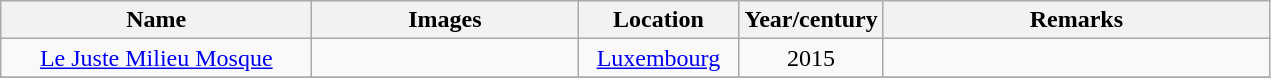<table class="wikitable sortable" style="text-align:center">
<tr>
<th align=left width=200px>Name</th>
<th align=center width=170px class=unsortable>Images</th>
<th align=left width=100px>Location</th>
<th align=left width=050px>Year/century</th>
<th align=left width=250px class=unsortable>Remarks</th>
</tr>
<tr>
<td><a href='#'>Le Juste Milieu Mosque</a></td>
<td></td>
<td><a href='#'>Luxembourg</a></td>
<td>2015</td>
<td></td>
</tr>
<tr>
</tr>
</table>
